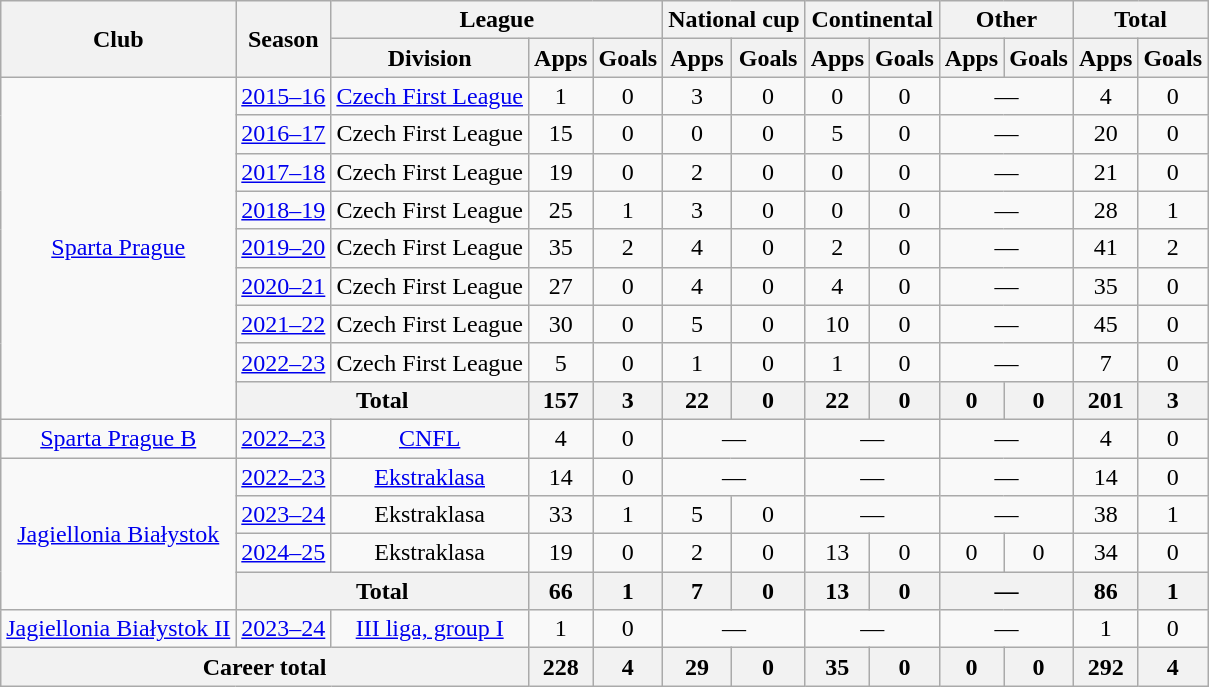<table class="wikitable" style="text-align: center;">
<tr>
<th rowspan=2>Club</th>
<th rowspan=2>Season</th>
<th colspan=3>League</th>
<th colspan=2>National cup</th>
<th colspan=2>Continental</th>
<th colspan=2>Other</th>
<th colspan=2>Total</th>
</tr>
<tr>
<th>Division</th>
<th>Apps</th>
<th>Goals</th>
<th>Apps</th>
<th>Goals</th>
<th>Apps</th>
<th>Goals</th>
<th>Apps</th>
<th>Goals</th>
<th>Apps</th>
<th>Goals</th>
</tr>
<tr>
<td rowspan="9"><a href='#'>Sparta Prague</a></td>
<td><a href='#'>2015–16</a></td>
<td><a href='#'>Czech First League</a></td>
<td>1</td>
<td>0</td>
<td>3</td>
<td>0</td>
<td>0</td>
<td>0</td>
<td colspan="2">—</td>
<td>4</td>
<td>0</td>
</tr>
<tr>
<td><a href='#'>2016–17</a></td>
<td>Czech First League</td>
<td>15</td>
<td>0</td>
<td>0</td>
<td>0</td>
<td>5</td>
<td>0</td>
<td colspan="2">—</td>
<td>20</td>
<td>0</td>
</tr>
<tr>
<td><a href='#'>2017–18</a></td>
<td>Czech First League</td>
<td>19</td>
<td>0</td>
<td>2</td>
<td>0</td>
<td>0</td>
<td>0</td>
<td colspan="2">—</td>
<td>21</td>
<td>0</td>
</tr>
<tr>
<td><a href='#'>2018–19</a></td>
<td>Czech First League</td>
<td>25</td>
<td>1</td>
<td>3</td>
<td>0</td>
<td>0</td>
<td>0</td>
<td colspan="2">—</td>
<td>28</td>
<td>1</td>
</tr>
<tr>
<td><a href='#'>2019–20</a></td>
<td>Czech First League</td>
<td>35</td>
<td>2</td>
<td>4</td>
<td>0</td>
<td>2</td>
<td>0</td>
<td colspan="2">—</td>
<td>41</td>
<td>2</td>
</tr>
<tr>
<td><a href='#'>2020–21</a></td>
<td>Czech First League</td>
<td>27</td>
<td>0</td>
<td>4</td>
<td>0</td>
<td>4</td>
<td>0</td>
<td colspan="2">—</td>
<td>35</td>
<td>0</td>
</tr>
<tr>
<td><a href='#'>2021–22</a></td>
<td>Czech First League</td>
<td>30</td>
<td>0</td>
<td>5</td>
<td>0</td>
<td>10</td>
<td>0</td>
<td colspan="2">—</td>
<td>45</td>
<td>0</td>
</tr>
<tr>
<td><a href='#'>2022–23</a></td>
<td>Czech First League</td>
<td>5</td>
<td>0</td>
<td>1</td>
<td>0</td>
<td>1</td>
<td>0</td>
<td colspan="2">—</td>
<td>7</td>
<td>0</td>
</tr>
<tr>
<th colspan="2">Total</th>
<th>157</th>
<th>3</th>
<th>22</th>
<th>0</th>
<th>22</th>
<th>0</th>
<th>0</th>
<th>0</th>
<th>201</th>
<th>3</th>
</tr>
<tr>
<td><a href='#'>Sparta Prague B</a></td>
<td><a href='#'>2022–23</a></td>
<td><a href='#'>CNFL</a></td>
<td>4</td>
<td>0</td>
<td colspan="2">—</td>
<td colspan="2">—</td>
<td colspan="2">—</td>
<td>4</td>
<td>0</td>
</tr>
<tr>
<td rowspan="4"><a href='#'>Jagiellonia Białystok</a></td>
<td><a href='#'>2022–23</a></td>
<td><a href='#'>Ekstraklasa</a></td>
<td>14</td>
<td>0</td>
<td colspan="2">—</td>
<td colspan="2">—</td>
<td colspan="2">—</td>
<td>14</td>
<td>0</td>
</tr>
<tr>
<td><a href='#'>2023–24</a></td>
<td>Ekstraklasa</td>
<td>33</td>
<td>1</td>
<td>5</td>
<td>0</td>
<td colspan="2">—</td>
<td colspan="2">—</td>
<td>38</td>
<td>1</td>
</tr>
<tr>
<td><a href='#'>2024–25</a></td>
<td>Ekstraklasa</td>
<td>19</td>
<td>0</td>
<td>2</td>
<td>0</td>
<td>13</td>
<td>0</td>
<td>0</td>
<td>0</td>
<td>34</td>
<td>0</td>
</tr>
<tr>
<th colspan="2">Total</th>
<th>66</th>
<th>1</th>
<th>7</th>
<th>0</th>
<th>13</th>
<th>0</th>
<th colspan="2">—</th>
<th>86</th>
<th>1</th>
</tr>
<tr>
<td><a href='#'>Jagiellonia Białystok II</a></td>
<td><a href='#'>2023–24</a></td>
<td><a href='#'>III liga, group I</a></td>
<td>1</td>
<td>0</td>
<td colspan="2">—</td>
<td colspan="2">—</td>
<td colspan="2">—</td>
<td>1</td>
<td>0</td>
</tr>
<tr>
<th colspan="3">Career total</th>
<th>228</th>
<th>4</th>
<th>29</th>
<th>0</th>
<th>35</th>
<th>0</th>
<th>0</th>
<th>0</th>
<th>292</th>
<th>4</th>
</tr>
</table>
